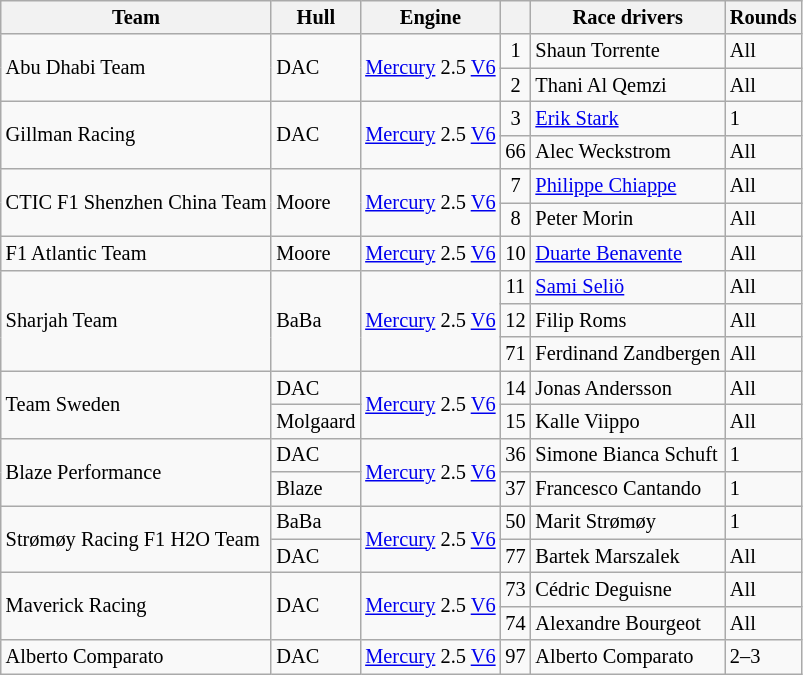<table class="wikitable" style="font-size: 85%;">
<tr>
<th>Team</th>
<th>Hull</th>
<th>Engine</th>
<th></th>
<th>Race drivers</th>
<th>Rounds</th>
</tr>
<tr>
<td rowspan=2> Abu Dhabi Team</td>
<td rowspan=2>DAC</td>
<td rowspan=2><a href='#'>Mercury</a> 2.5 <a href='#'>V6</a></td>
<td align=center>1</td>
<td> Shaun Torrente</td>
<td>All</td>
</tr>
<tr>
<td align=center>2</td>
<td> Thani Al Qemzi</td>
<td>All</td>
</tr>
<tr>
<td rowspan=2> Gillman Racing</td>
<td rowspan=2>DAC</td>
<td rowspan=2><a href='#'>Mercury</a> 2.5 <a href='#'>V6</a></td>
<td align=center>3</td>
<td> <a href='#'>Erik Stark</a></td>
<td>1</td>
</tr>
<tr>
<td align=center>66</td>
<td> Alec Weckstrom</td>
<td>All</td>
</tr>
<tr>
<td rowspan=2> CTIC F1 Shenzhen China Team</td>
<td rowspan=2>Moore</td>
<td rowspan=2><a href='#'>Mercury</a> 2.5 <a href='#'>V6</a></td>
<td align=center>7</td>
<td> <a href='#'>Philippe Chiappe</a></td>
<td>All</td>
</tr>
<tr>
<td align=center>8</td>
<td> Peter Morin</td>
<td>All</td>
</tr>
<tr>
<td> F1 Atlantic Team</td>
<td>Moore</td>
<td><a href='#'>Mercury</a> 2.5 <a href='#'>V6</a></td>
<td align=center>10</td>
<td> <a href='#'>Duarte Benavente</a></td>
<td>All</td>
</tr>
<tr>
<td rowspan=3> Sharjah Team</td>
<td rowspan=3>BaBa</td>
<td rowspan=3><a href='#'>Mercury</a> 2.5 <a href='#'>V6</a></td>
<td align=center>11</td>
<td> <a href='#'>Sami Seliö</a></td>
<td>All</td>
</tr>
<tr>
<td align=center>12</td>
<td> Filip Roms</td>
<td>All</td>
</tr>
<tr>
<td align=center>71</td>
<td> Ferdinand Zandbergen</td>
<td>All</td>
</tr>
<tr>
<td rowspan=2> Team Sweden</td>
<td>DAC</td>
<td rowspan=2><a href='#'>Mercury</a> 2.5 <a href='#'>V6</a></td>
<td align=center>14</td>
<td> Jonas Andersson</td>
<td>All</td>
</tr>
<tr>
<td>Molgaard</td>
<td align=center>15</td>
<td> Kalle Viippo</td>
<td>All</td>
</tr>
<tr>
<td rowspan=2> Blaze Performance</td>
<td>DAC</td>
<td rowspan=2><a href='#'>Mercury</a> 2.5 <a href='#'>V6</a></td>
<td align=center>36</td>
<td> Simone Bianca Schuft</td>
<td>1</td>
</tr>
<tr>
<td>Blaze</td>
<td align=center>37</td>
<td> Francesco Cantando</td>
<td>1</td>
</tr>
<tr>
<td rowspan=2> Strømøy Racing F1 H2O Team</td>
<td>BaBa</td>
<td rowspan=2><a href='#'>Mercury</a> 2.5 <a href='#'>V6</a></td>
<td align=center>50</td>
<td> Marit Strømøy</td>
<td>1</td>
</tr>
<tr>
<td>DAC</td>
<td align=center>77</td>
<td> Bartek Marszalek</td>
<td>All</td>
</tr>
<tr>
<td rowspan=2> Maverick Racing</td>
<td rowspan=2>DAC</td>
<td rowspan=2><a href='#'>Mercury</a> 2.5 <a href='#'>V6</a></td>
<td align=center>73</td>
<td> Cédric Deguisne</td>
<td>All</td>
</tr>
<tr>
<td align=center>74</td>
<td> Alexandre Bourgeot</td>
<td>All</td>
</tr>
<tr>
<td> Alberto Comparato</td>
<td>DAC</td>
<td><a href='#'>Mercury</a> 2.5 <a href='#'>V6</a></td>
<td align=center>97</td>
<td> Alberto Comparato</td>
<td>2–3</td>
</tr>
</table>
